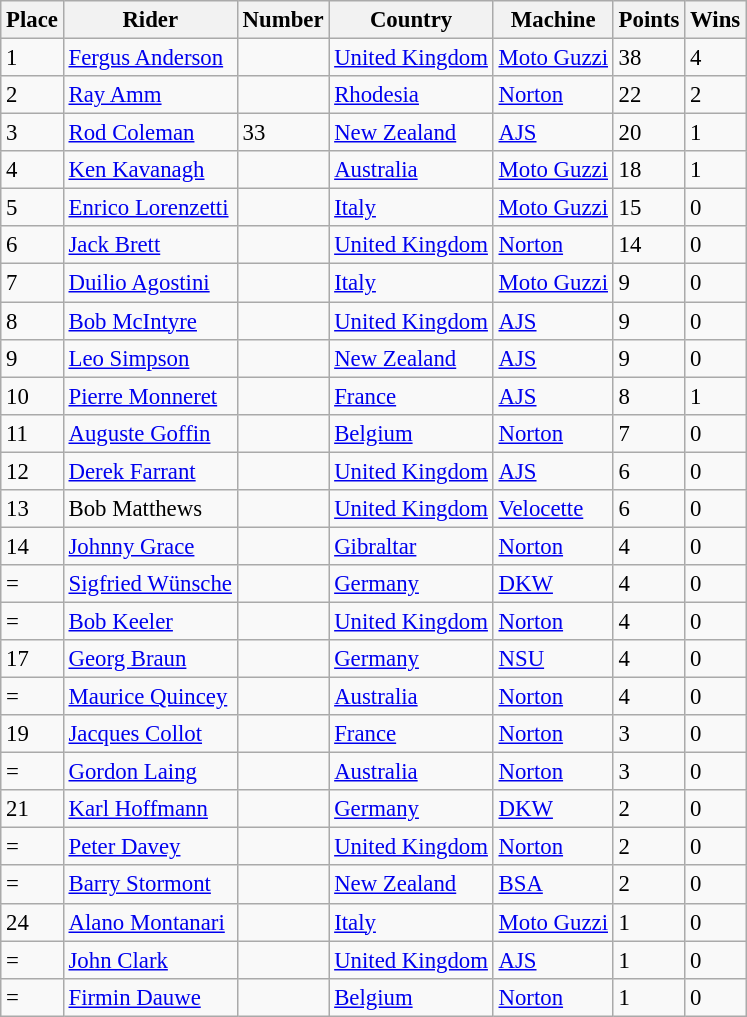<table class="wikitable" style="font-size: 95%;">
<tr>
<th>Place</th>
<th>Rider</th>
<th>Number</th>
<th>Country</th>
<th>Machine</th>
<th>Points</th>
<th>Wins</th>
</tr>
<tr>
<td>1</td>
<td> <a href='#'>Fergus Anderson</a></td>
<td></td>
<td><a href='#'>United Kingdom</a></td>
<td><a href='#'>Moto Guzzi</a></td>
<td>38</td>
<td>4</td>
</tr>
<tr>
<td>2</td>
<td> <a href='#'>Ray Amm</a></td>
<td></td>
<td><a href='#'>Rhodesia</a></td>
<td><a href='#'>Norton</a></td>
<td>22</td>
<td>2</td>
</tr>
<tr>
<td>3</td>
<td> <a href='#'>Rod Coleman</a></td>
<td>33</td>
<td><a href='#'>New Zealand</a></td>
<td><a href='#'>AJS</a></td>
<td>20</td>
<td>1</td>
</tr>
<tr>
<td>4</td>
<td> <a href='#'>Ken Kavanagh</a></td>
<td></td>
<td><a href='#'>Australia</a></td>
<td><a href='#'>Moto Guzzi</a></td>
<td>18</td>
<td>1</td>
</tr>
<tr>
<td>5</td>
<td> <a href='#'>Enrico Lorenzetti</a></td>
<td></td>
<td><a href='#'>Italy</a></td>
<td><a href='#'>Moto Guzzi</a></td>
<td>15</td>
<td>0</td>
</tr>
<tr>
<td>6</td>
<td> <a href='#'>Jack Brett</a></td>
<td></td>
<td><a href='#'>United Kingdom</a></td>
<td><a href='#'>Norton</a></td>
<td>14</td>
<td>0</td>
</tr>
<tr>
<td>7</td>
<td> <a href='#'>Duilio Agostini</a></td>
<td></td>
<td><a href='#'>Italy</a></td>
<td><a href='#'>Moto Guzzi</a></td>
<td>9</td>
<td>0</td>
</tr>
<tr>
<td>8</td>
<td> <a href='#'>Bob McIntyre</a></td>
<td></td>
<td><a href='#'>United Kingdom</a></td>
<td><a href='#'>AJS</a></td>
<td>9</td>
<td>0</td>
</tr>
<tr>
<td>9</td>
<td> <a href='#'>Leo Simpson</a></td>
<td></td>
<td><a href='#'>New Zealand</a></td>
<td><a href='#'>AJS</a></td>
<td>9</td>
<td>0</td>
</tr>
<tr>
<td>10</td>
<td> <a href='#'>Pierre Monneret</a></td>
<td></td>
<td><a href='#'>France</a></td>
<td><a href='#'>AJS</a></td>
<td>8</td>
<td>1</td>
</tr>
<tr>
<td>11</td>
<td> <a href='#'>Auguste Goffin</a></td>
<td></td>
<td><a href='#'>Belgium</a></td>
<td><a href='#'>Norton</a></td>
<td>7</td>
<td>0</td>
</tr>
<tr>
<td>12</td>
<td> <a href='#'>Derek Farrant</a></td>
<td></td>
<td><a href='#'>United Kingdom</a></td>
<td><a href='#'>AJS</a></td>
<td>6</td>
<td>0</td>
</tr>
<tr>
<td>13</td>
<td> Bob Matthews</td>
<td></td>
<td><a href='#'>United Kingdom</a></td>
<td><a href='#'>Velocette</a></td>
<td>6</td>
<td>0</td>
</tr>
<tr>
<td>14</td>
<td> <a href='#'>Johnny Grace</a></td>
<td></td>
<td><a href='#'>Gibraltar</a></td>
<td><a href='#'>Norton</a></td>
<td>4</td>
<td>0</td>
</tr>
<tr>
<td>=</td>
<td> <a href='#'>Sigfried Wünsche</a></td>
<td></td>
<td><a href='#'>Germany</a></td>
<td><a href='#'>DKW</a></td>
<td>4</td>
<td>0</td>
</tr>
<tr>
<td>=</td>
<td> <a href='#'>Bob Keeler</a></td>
<td></td>
<td><a href='#'>United Kingdom</a></td>
<td><a href='#'>Norton</a></td>
<td>4</td>
<td>0</td>
</tr>
<tr>
<td>17</td>
<td> <a href='#'>Georg Braun</a></td>
<td></td>
<td><a href='#'>Germany</a></td>
<td><a href='#'>NSU</a></td>
<td>4</td>
<td>0</td>
</tr>
<tr>
<td>=</td>
<td> <a href='#'>Maurice Quincey</a></td>
<td></td>
<td><a href='#'>Australia</a></td>
<td><a href='#'>Norton</a></td>
<td>4</td>
<td>0</td>
</tr>
<tr>
<td>19</td>
<td> <a href='#'>Jacques Collot</a></td>
<td></td>
<td><a href='#'>France</a></td>
<td><a href='#'>Norton</a></td>
<td>3</td>
<td>0</td>
</tr>
<tr>
<td>=</td>
<td> <a href='#'>Gordon Laing</a></td>
<td></td>
<td><a href='#'>Australia</a></td>
<td><a href='#'>Norton</a></td>
<td>3</td>
<td>0</td>
</tr>
<tr>
<td>21</td>
<td> <a href='#'>Karl Hoffmann</a></td>
<td></td>
<td><a href='#'>Germany</a></td>
<td><a href='#'>DKW</a></td>
<td>2</td>
<td>0</td>
</tr>
<tr>
<td>=</td>
<td> <a href='#'>Peter Davey</a></td>
<td></td>
<td><a href='#'>United Kingdom</a></td>
<td><a href='#'>Norton</a></td>
<td>2</td>
<td>0</td>
</tr>
<tr>
<td>=</td>
<td> <a href='#'>Barry Stormont</a></td>
<td></td>
<td><a href='#'>New Zealand</a></td>
<td><a href='#'>BSA</a></td>
<td>2</td>
<td>0</td>
</tr>
<tr>
<td>24</td>
<td> <a href='#'>Alano Montanari</a></td>
<td></td>
<td><a href='#'>Italy</a></td>
<td><a href='#'>Moto Guzzi</a></td>
<td>1</td>
<td>0</td>
</tr>
<tr>
<td>=</td>
<td> <a href='#'>John Clark</a></td>
<td></td>
<td><a href='#'>United Kingdom</a></td>
<td><a href='#'>AJS</a></td>
<td>1</td>
<td>0</td>
</tr>
<tr>
<td>=</td>
<td> <a href='#'>Firmin Dauwe</a></td>
<td></td>
<td><a href='#'>Belgium</a></td>
<td><a href='#'>Norton</a></td>
<td>1</td>
<td>0</td>
</tr>
</table>
